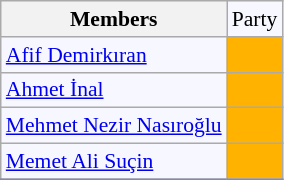<table class=wikitable style="border:1px solid #8888aa; background-color:#f7f8ff; padding:0px; font-size:90%;">
<tr>
<th>Members</th>
<td>Party</td>
</tr>
<tr>
<td><a href='#'>Afif Demirkıran</a></td>
<td style="background: #ffb300"></td>
</tr>
<tr>
<td><a href='#'>Ahmet İnal</a></td>
<td style="background: #ffb300"></td>
</tr>
<tr>
<td><a href='#'>Mehmet Nezir Nasıroğlu</a></td>
<td style="background: #ffb300"></td>
</tr>
<tr>
<td><a href='#'>Memet Ali Suçin</a></td>
<td style="background: #ffb300"></td>
</tr>
<tr>
</tr>
</table>
